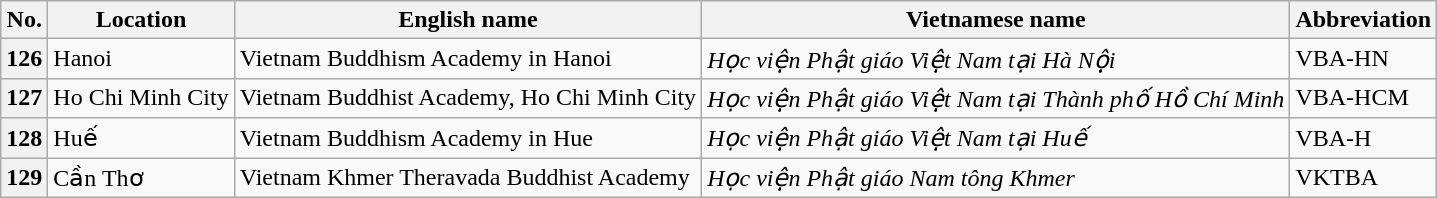<table class="wikitable">
<tr>
<th>No.</th>
<th>Location</th>
<th>English name</th>
<th>Vietnamese name</th>
<th>Abbreviation</th>
</tr>
<tr>
<th align="center">126</th>
<td>Hanoi</td>
<td>Vietnam Buddhism Academy in Hanoi</td>
<td><em>Học viện Phật giáo Việt Nam tại Hà Nội</em></td>
<td>VBA-HN</td>
</tr>
<tr>
<th align="center">127</th>
<td>Ho Chi Minh City</td>
<td>Vietnam Buddhist Academy, Ho Chi Minh City</td>
<td><em>Học viện Phật giáo Việt Nam tại Thành phố Hồ Chí Minh</em></td>
<td>VBA-HCM</td>
</tr>
<tr>
<th align="center">128</th>
<td>Huế</td>
<td>Vietnam Buddhism Academy in Hue</td>
<td><em>Học viện Phật giáo Việt Nam tại Huế</em></td>
<td>VBA-H</td>
</tr>
<tr>
<th align="center">129</th>
<td>Cần Thơ</td>
<td>Vietnam Khmer Theravada Buddhist Academy</td>
<td><em>Học viện Phật giáo Nam tông Khmer</em></td>
<td>VKTBA</td>
</tr>
</table>
